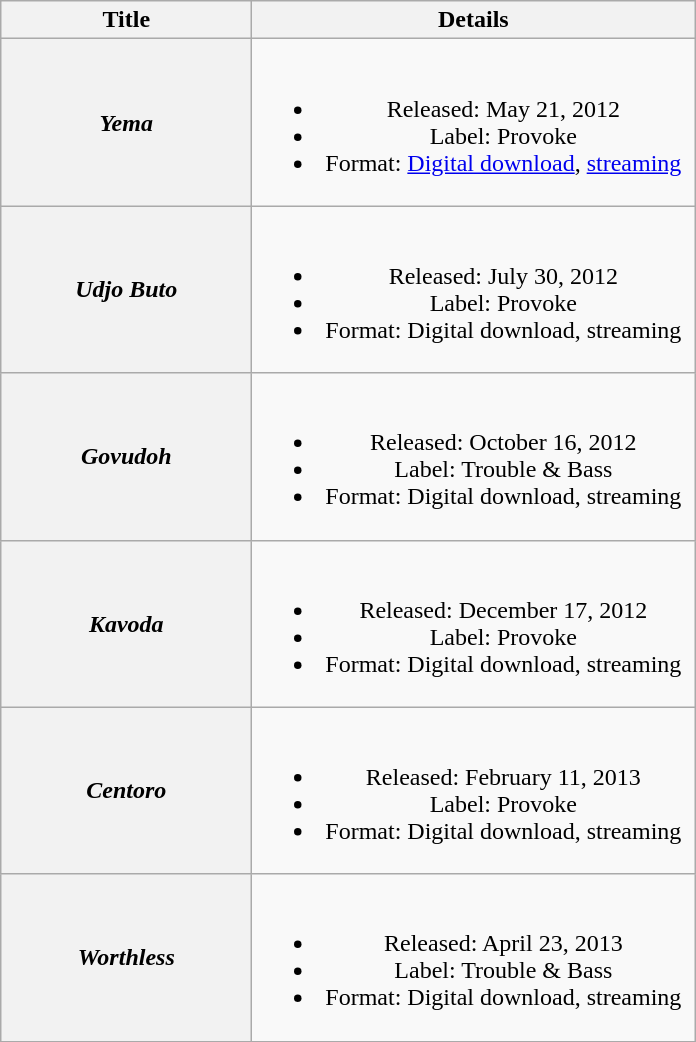<table class="wikitable plainrowheaders" style="text-align:center;">
<tr>
<th scope="col" style="width:10em;">Title</th>
<th scope="col" style="width:18em;">Details</th>
</tr>
<tr>
<th scope="row"><em>Yema</em></th>
<td><br><ul><li>Released: May 21, 2012</li><li>Label: Provoke</li><li>Format: <a href='#'>Digital download</a>, <a href='#'>streaming</a></li></ul></td>
</tr>
<tr>
<th scope="row"><em>Udjo Buto</em></th>
<td><br><ul><li>Released: July 30, 2012</li><li>Label: Provoke</li><li>Format: Digital download, streaming</li></ul></td>
</tr>
<tr>
<th scope="row"><em>Govudoh</em></th>
<td><br><ul><li>Released: October 16, 2012</li><li>Label: Trouble & Bass</li><li>Format: Digital download, streaming</li></ul></td>
</tr>
<tr>
<th scope="row"><em>Kavoda</em></th>
<td><br><ul><li>Released: December 17, 2012</li><li>Label: Provoke</li><li>Format: Digital download, streaming</li></ul></td>
</tr>
<tr>
<th scope="row"><em>Centoro</em></th>
<td><br><ul><li>Released: February 11, 2013</li><li>Label: Provoke</li><li>Format: Digital download, streaming</li></ul></td>
</tr>
<tr>
<th scope="row"><em>Worthless</em></th>
<td><br><ul><li>Released: April 23, 2013</li><li>Label: Trouble & Bass</li><li>Format: Digital download, streaming</li></ul></td>
</tr>
</table>
